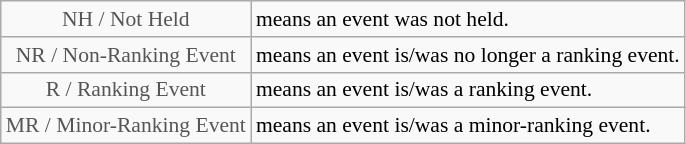<table class="wikitable" style="font-size:90%">
<tr>
<td style="text-align:center; color:#555555;" colspan="4">NH / Not Held</td>
<td>means an event was not held.</td>
</tr>
<tr>
<td style="text-align:center; color:#555555;" colspan="4">NR / Non-Ranking Event</td>
<td>means an event is/was no longer a ranking event.</td>
</tr>
<tr>
<td style="text-align:center; color:#555555;" colspan="4">R / Ranking Event</td>
<td>means an event is/was a ranking event.</td>
</tr>
<tr>
<td style="text-align:center; color:#555555;" colspan="4">MR / Minor-Ranking Event</td>
<td>means an event is/was a minor-ranking event.</td>
</tr>
</table>
